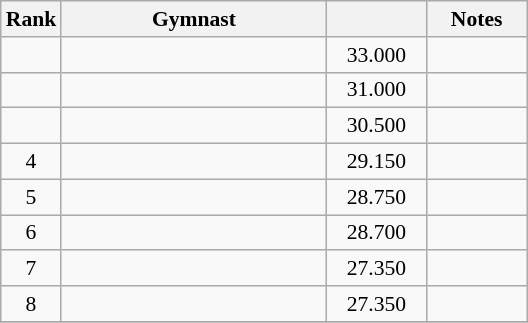<table class="wikitable sortable" style="text-align:center; font-size:90%">
<tr>
<th scope="col" style="width:20px;">Rank</th>
<th ! scope="col" style="width:170px;">Gymnast</th>
<th ! scope="col" style="width:60px;"></th>
<th ! scope="col" style="width:60px;">Notes</th>
</tr>
<tr>
<td></td>
<td align=left></td>
<td>33.000</td>
<td></td>
</tr>
<tr>
<td></td>
<td align=left></td>
<td>31.000</td>
<td></td>
</tr>
<tr>
<td></td>
<td align=left></td>
<td>30.500</td>
<td></td>
</tr>
<tr>
<td>4</td>
<td align=left></td>
<td>29.150</td>
<td></td>
</tr>
<tr>
<td>5</td>
<td align=left></td>
<td>28.750</td>
<td></td>
</tr>
<tr>
<td>6</td>
<td align=left></td>
<td>28.700</td>
<td></td>
</tr>
<tr>
<td>7</td>
<td align=left></td>
<td>27.350</td>
<td></td>
</tr>
<tr>
<td>8</td>
<td align=left></td>
<td>27.350</td>
<td></td>
</tr>
<tr>
</tr>
</table>
